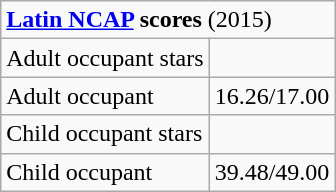<table class="wikitable">
<tr>
<td colspan="2"><strong><a href='#'>Latin NCAP</a> scores</strong> (2015)</td>
</tr>
<tr>
<td>Adult occupant stars</td>
<td></td>
</tr>
<tr>
<td>Adult occupant</td>
<td>16.26/17.00</td>
</tr>
<tr>
<td>Child occupant stars</td>
<td></td>
</tr>
<tr>
<td>Child occupant</td>
<td>39.48/49.00</td>
</tr>
</table>
